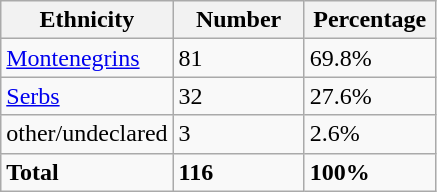<table class="wikitable">
<tr>
<th width="100px">Ethnicity</th>
<th width="80px">Number</th>
<th width="80px">Percentage</th>
</tr>
<tr>
<td><a href='#'>Montenegrins</a></td>
<td>81</td>
<td>69.8%</td>
</tr>
<tr>
<td><a href='#'>Serbs</a></td>
<td>32</td>
<td>27.6%</td>
</tr>
<tr>
<td>other/undeclared</td>
<td>3</td>
<td>2.6%</td>
</tr>
<tr>
<td><strong>Total</strong></td>
<td><strong>116</strong></td>
<td><strong>100%</strong></td>
</tr>
</table>
